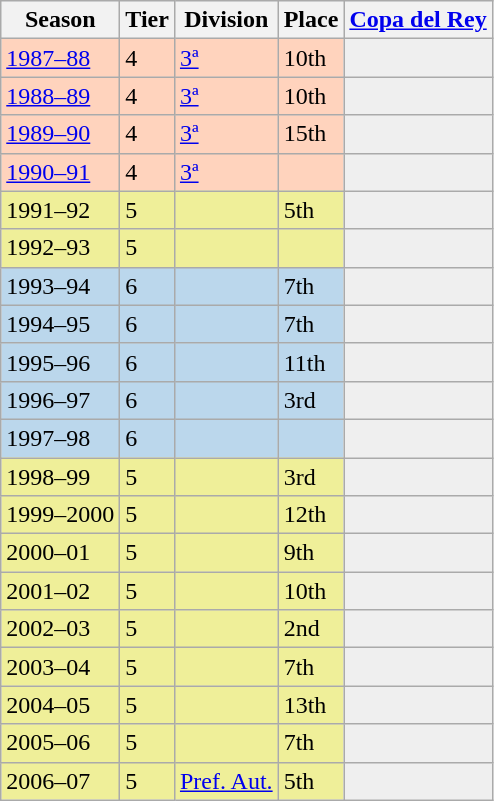<table class="wikitable">
<tr style="background:#f0f6fa;">
<th>Season</th>
<th>Tier</th>
<th>Division</th>
<th>Place</th>
<th><a href='#'>Copa del Rey</a></th>
</tr>
<tr>
<td style="background:#FFD3BD;"><a href='#'>1987–88</a></td>
<td style="background:#FFD3BD;">4</td>
<td style="background:#FFD3BD;"><a href='#'>3ª</a></td>
<td style="background:#FFD3BD;">10th</td>
<th style="background:#efefef;"></th>
</tr>
<tr>
<td style="background:#FFD3BD;"><a href='#'>1988–89</a></td>
<td style="background:#FFD3BD;">4</td>
<td style="background:#FFD3BD;"><a href='#'>3ª</a></td>
<td style="background:#FFD3BD;">10th</td>
<th style="background:#efefef;"></th>
</tr>
<tr>
<td style="background:#FFD3BD;"><a href='#'>1989–90</a></td>
<td style="background:#FFD3BD;">4</td>
<td style="background:#FFD3BD;"><a href='#'>3ª</a></td>
<td style="background:#FFD3BD;">15th</td>
<th style="background:#efefef;"></th>
</tr>
<tr>
<td style="background:#FFD3BD;"><a href='#'>1990–91</a></td>
<td style="background:#FFD3BD;">4</td>
<td style="background:#FFD3BD;"><a href='#'>3ª</a></td>
<td style="background:#FFD3BD;"></td>
<th style="background:#efefef;"></th>
</tr>
<tr>
<td style="background:#EFEF99;">1991–92</td>
<td style="background:#EFEF99;">5</td>
<td style="background:#EFEF99;"></td>
<td style="background:#EFEF99;">5th</td>
<th style="background:#efefef;"></th>
</tr>
<tr>
<td style="background:#EFEF99;">1992–93</td>
<td style="background:#EFEF99;">5</td>
<td style="background:#EFEF99;"></td>
<td style="background:#EFEF99;"></td>
<th style="background:#efefef;"></th>
</tr>
<tr>
<td style="background:#BBD7EC;">1993–94</td>
<td style="background:#BBD7EC;">6</td>
<td style="background:#BBD7EC;"></td>
<td style="background:#BBD7EC;">7th</td>
<th style="background:#efefef;"></th>
</tr>
<tr>
<td style="background:#BBD7EC;">1994–95</td>
<td style="background:#BBD7EC;">6</td>
<td style="background:#BBD7EC;"></td>
<td style="background:#BBD7EC;">7th</td>
<th style="background:#efefef;"></th>
</tr>
<tr>
<td style="background:#BBD7EC;">1995–96</td>
<td style="background:#BBD7EC;">6</td>
<td style="background:#BBD7EC;"></td>
<td style="background:#BBD7EC;">11th</td>
<th style="background:#efefef;"></th>
</tr>
<tr>
<td style="background:#BBD7EC;">1996–97</td>
<td style="background:#BBD7EC;">6</td>
<td style="background:#BBD7EC;"></td>
<td style="background:#BBD7EC;">3rd</td>
<th style="background:#efefef;"></th>
</tr>
<tr>
<td style="background:#BBD7EC;">1997–98</td>
<td style="background:#BBD7EC;">6</td>
<td style="background:#BBD7EC;"></td>
<td style="background:#BBD7EC;"></td>
<th style="background:#efefef;"></th>
</tr>
<tr>
<td style="background:#EFEF99;">1998–99</td>
<td style="background:#EFEF99;">5</td>
<td style="background:#EFEF99;"></td>
<td style="background:#EFEF99;">3rd</td>
<th style="background:#efefef;"></th>
</tr>
<tr>
<td style="background:#EFEF99;">1999–2000</td>
<td style="background:#EFEF99;">5</td>
<td style="background:#EFEF99;"></td>
<td style="background:#EFEF99;">12th</td>
<th style="background:#efefef;"></th>
</tr>
<tr>
<td style="background:#EFEF99;">2000–01</td>
<td style="background:#EFEF99;">5</td>
<td style="background:#EFEF99;"></td>
<td style="background:#EFEF99;">9th</td>
<th style="background:#efefef;"></th>
</tr>
<tr>
<td style="background:#EFEF99;">2001–02</td>
<td style="background:#EFEF99;">5</td>
<td style="background:#EFEF99;"></td>
<td style="background:#EFEF99;">10th</td>
<th style="background:#efefef;"></th>
</tr>
<tr>
<td style="background:#EFEF99;">2002–03</td>
<td style="background:#EFEF99;">5</td>
<td style="background:#EFEF99;"></td>
<td style="background:#EFEF99;">2nd</td>
<th style="background:#efefef;"></th>
</tr>
<tr>
<td style="background:#EFEF99;">2003–04</td>
<td style="background:#EFEF99;">5</td>
<td style="background:#EFEF99;"></td>
<td style="background:#EFEF99;">7th</td>
<th style="background:#efefef;"></th>
</tr>
<tr>
<td style="background:#EFEF99;">2004–05</td>
<td style="background:#EFEF99;">5</td>
<td style="background:#EFEF99;"></td>
<td style="background:#EFEF99;">13th</td>
<th style="background:#efefef;"></th>
</tr>
<tr>
<td style="background:#EFEF99;">2005–06</td>
<td style="background:#EFEF99;">5</td>
<td style="background:#EFEF99;"></td>
<td style="background:#EFEF99;">7th</td>
<th style="background:#efefef;"></th>
</tr>
<tr>
<td style="background:#EFEF99;">2006–07</td>
<td style="background:#EFEF99;">5</td>
<td style="background:#EFEF99;"><a href='#'>Pref. Aut.</a></td>
<td style="background:#EFEF99;">5th</td>
<th style="background:#efefef;"></th>
</tr>
</table>
